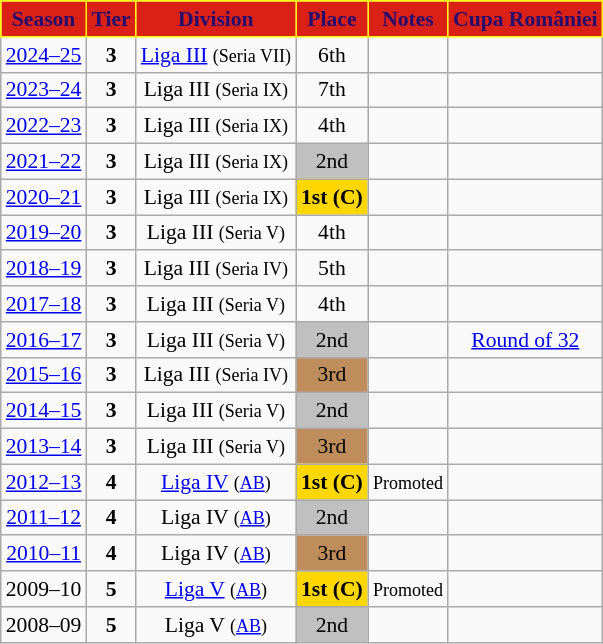<table class="wikitable" style="text-align:center; font-size:90%">
<tr>
<th style="background:#db2016;color:#240e70;border:1px solid #fef900;">Season</th>
<th style="background:#db2016;color:#240e70;border:1px solid #fef900;">Tier</th>
<th style="background:#db2016;color:#240e70;border:1px solid #fef900;">Division</th>
<th style="background:#db2016;color:#240e70;border:1px solid #fef900;">Place</th>
<th style="background:#db2016;color:#240e70;border:1px solid #fef900;">Notes</th>
<th style="background:#db2016;color:#240e70;border:1px solid #fef900;">Cupa României</th>
</tr>
<tr>
<td><a href='#'>2024–25</a></td>
<td><strong>3</strong></td>
<td><a href='#'>Liga III</a> <small>(Seria VII)</small></td>
<td>6th</td>
<td></td>
<td></td>
</tr>
<tr>
<td><a href='#'>2023–24</a></td>
<td><strong>3</strong></td>
<td>Liga III <small>(Seria IX)</small></td>
<td>7th</td>
<td></td>
<td></td>
</tr>
<tr>
<td><a href='#'>2022–23</a></td>
<td><strong>3</strong></td>
<td>Liga III <small>(Seria IX)</small></td>
<td>4th</td>
<td></td>
<td></td>
</tr>
<tr>
<td><a href='#'>2021–22</a></td>
<td><strong>3</strong></td>
<td>Liga III <small>(Seria IX)</small></td>
<td align=center bgcolor=silver>2nd</td>
<td></td>
<td></td>
</tr>
<tr>
<td><a href='#'>2020–21</a></td>
<td><strong>3</strong></td>
<td>Liga III <small>(Seria IX)</small></td>
<td align=center bgcolor=gold><strong>1st (C)</strong></td>
<td></td>
<td></td>
</tr>
<tr>
<td><a href='#'>2019–20</a></td>
<td><strong>3</strong></td>
<td>Liga III <small>(Seria V)</small></td>
<td>4th</td>
<td></td>
<td></td>
</tr>
<tr>
<td><a href='#'>2018–19</a></td>
<td><strong>3</strong></td>
<td>Liga III <small>(Seria IV)</small></td>
<td>5th</td>
<td></td>
<td></td>
</tr>
<tr>
<td><a href='#'>2017–18</a></td>
<td><strong>3</strong></td>
<td>Liga III <small>(Seria V)</small></td>
<td>4th</td>
<td></td>
<td></td>
</tr>
<tr>
<td><a href='#'>2016–17</a></td>
<td><strong>3</strong></td>
<td>Liga III <small>(Seria V)</small></td>
<td align=center bgcolor=silver>2nd</td>
<td></td>
<td><a href='#'>Round of 32</a></td>
</tr>
<tr>
<td><a href='#'>2015–16</a></td>
<td><strong>3</strong></td>
<td>Liga III <small>(Seria IV)</small></td>
<td align=center bgcolor=#BF8D5B>3rd</td>
<td></td>
<td></td>
</tr>
<tr>
<td><a href='#'>2014–15</a></td>
<td><strong>3</strong></td>
<td>Liga III <small>(Seria V)</small></td>
<td align=center bgcolor=silver>2nd</td>
<td></td>
<td></td>
</tr>
<tr>
<td><a href='#'>2013–14</a></td>
<td><strong>3</strong></td>
<td>Liga III <small>(Seria V)</small></td>
<td align=center bgcolor=#BF8D5B>3rd</td>
<td></td>
<td></td>
</tr>
<tr>
<td><a href='#'>2012–13</a></td>
<td><strong>4</strong></td>
<td><a href='#'>Liga IV</a> <small>(<a href='#'>AB</a>)</small></td>
<td align=center bgcolor=gold><strong>1st (C)</strong></td>
<td><small>Promoted</small></td>
<td></td>
</tr>
<tr>
<td><a href='#'>2011–12</a></td>
<td><strong>4</strong></td>
<td>Liga IV <small>(<a href='#'>AB</a>)</small></td>
<td align=center bgcolor=silver>2nd</td>
<td></td>
<td></td>
</tr>
<tr>
<td><a href='#'>2010–11</a></td>
<td><strong>4</strong></td>
<td>Liga IV <small>(<a href='#'>AB</a>)</small></td>
<td align=center bgcolor=#BF8D5B>3rd</td>
<td></td>
<td></td>
</tr>
<tr>
<td>2009–10</td>
<td><strong>5</strong></td>
<td><a href='#'>Liga V</a> <small>(<a href='#'>AB</a>)</small></td>
<td align=center bgcolor=gold><strong>1st (C)</strong></td>
<td><small>Promoted</small></td>
<td></td>
</tr>
<tr>
<td>2008–09</td>
<td><strong>5</strong></td>
<td>Liga V <small>(<a href='#'>AB</a>)</small></td>
<td align=center bgcolor=silver>2nd</td>
<td></td>
<td></td>
</tr>
</table>
